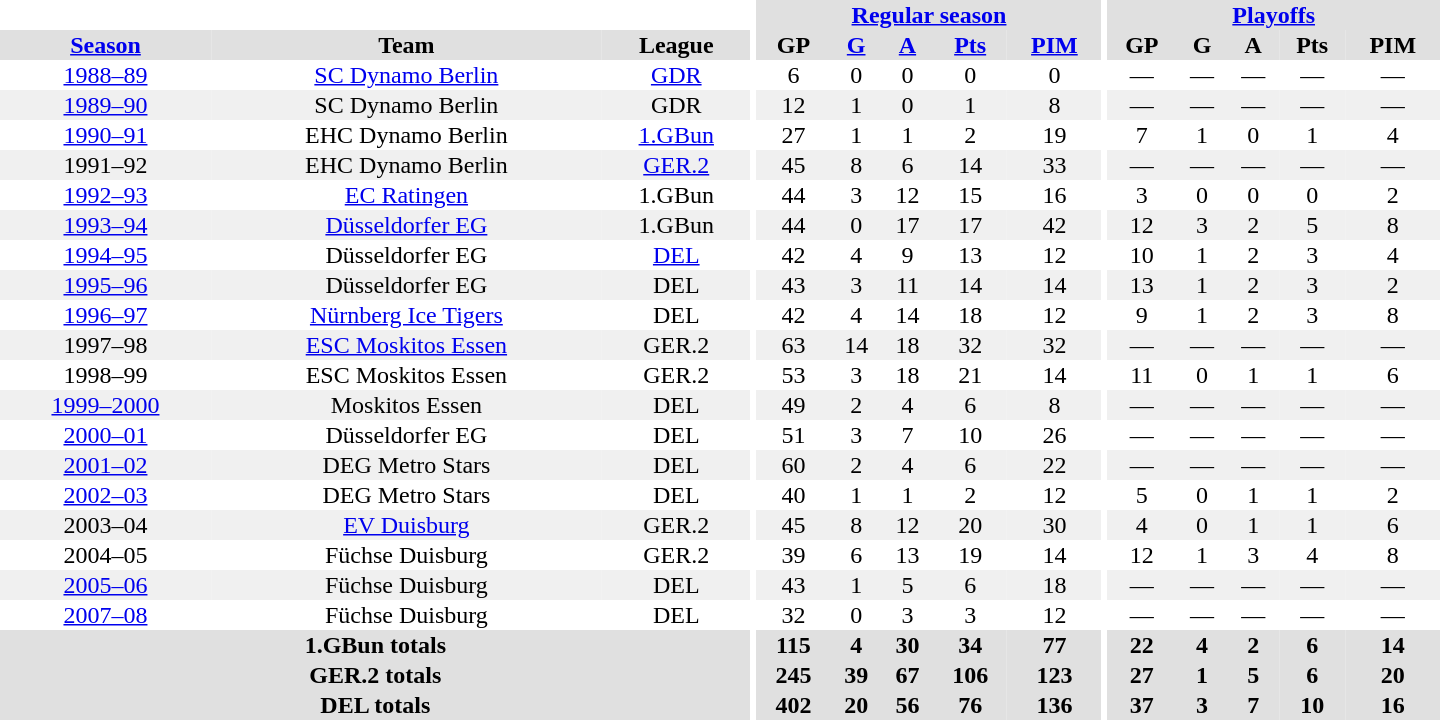<table border="0" cellpadding="1" cellspacing="0" style="text-align:center; width:60em">
<tr bgcolor="#e0e0e0">
<th colspan="3" bgcolor="#ffffff"></th>
<th rowspan="100" bgcolor="#ffffff"></th>
<th colspan="5"><a href='#'>Regular season</a></th>
<th rowspan="100" bgcolor="#ffffff"></th>
<th colspan="5"><a href='#'>Playoffs</a></th>
</tr>
<tr bgcolor="#e0e0e0">
<th><a href='#'>Season</a></th>
<th>Team</th>
<th>League</th>
<th>GP</th>
<th><a href='#'>G</a></th>
<th><a href='#'>A</a></th>
<th><a href='#'>Pts</a></th>
<th><a href='#'>PIM</a></th>
<th>GP</th>
<th>G</th>
<th>A</th>
<th>Pts</th>
<th>PIM</th>
</tr>
<tr>
<td><a href='#'>1988–89</a></td>
<td><a href='#'>SC Dynamo Berlin</a></td>
<td><a href='#'>GDR</a></td>
<td>6</td>
<td>0</td>
<td>0</td>
<td>0</td>
<td>0</td>
<td>—</td>
<td>—</td>
<td>—</td>
<td>—</td>
<td>—</td>
</tr>
<tr bgcolor="#f0f0f0">
<td><a href='#'>1989–90</a></td>
<td>SC Dynamo Berlin</td>
<td>GDR</td>
<td>12</td>
<td>1</td>
<td>0</td>
<td>1</td>
<td>8</td>
<td>—</td>
<td>—</td>
<td>—</td>
<td>—</td>
<td>—</td>
</tr>
<tr>
<td><a href='#'>1990–91</a></td>
<td>EHC Dynamo Berlin</td>
<td><a href='#'>1.GBun</a></td>
<td>27</td>
<td>1</td>
<td>1</td>
<td>2</td>
<td>19</td>
<td>7</td>
<td>1</td>
<td>0</td>
<td>1</td>
<td>4</td>
</tr>
<tr bgcolor="#f0f0f0">
<td>1991–92</td>
<td>EHC Dynamo Berlin</td>
<td><a href='#'>GER.2</a></td>
<td>45</td>
<td>8</td>
<td>6</td>
<td>14</td>
<td>33</td>
<td>—</td>
<td>—</td>
<td>—</td>
<td>—</td>
<td>—</td>
</tr>
<tr>
<td><a href='#'>1992–93</a></td>
<td><a href='#'>EC Ratingen</a></td>
<td>1.GBun</td>
<td>44</td>
<td>3</td>
<td>12</td>
<td>15</td>
<td>16</td>
<td>3</td>
<td>0</td>
<td>0</td>
<td>0</td>
<td>2</td>
</tr>
<tr bgcolor="#f0f0f0">
<td><a href='#'>1993–94</a></td>
<td><a href='#'>Düsseldorfer EG</a></td>
<td>1.GBun</td>
<td>44</td>
<td>0</td>
<td>17</td>
<td>17</td>
<td>42</td>
<td>12</td>
<td>3</td>
<td>2</td>
<td>5</td>
<td>8</td>
</tr>
<tr>
<td><a href='#'>1994–95</a></td>
<td>Düsseldorfer EG</td>
<td><a href='#'>DEL</a></td>
<td>42</td>
<td>4</td>
<td>9</td>
<td>13</td>
<td>12</td>
<td>10</td>
<td>1</td>
<td>2</td>
<td>3</td>
<td>4</td>
</tr>
<tr bgcolor="#f0f0f0">
<td><a href='#'>1995–96</a></td>
<td>Düsseldorfer EG</td>
<td>DEL</td>
<td>43</td>
<td>3</td>
<td>11</td>
<td>14</td>
<td>14</td>
<td>13</td>
<td>1</td>
<td>2</td>
<td>3</td>
<td>2</td>
</tr>
<tr>
<td><a href='#'>1996–97</a></td>
<td><a href='#'>Nürnberg Ice Tigers</a></td>
<td>DEL</td>
<td>42</td>
<td>4</td>
<td>14</td>
<td>18</td>
<td>12</td>
<td>9</td>
<td>1</td>
<td>2</td>
<td>3</td>
<td>8</td>
</tr>
<tr bgcolor="#f0f0f0">
<td>1997–98</td>
<td><a href='#'>ESC Moskitos Essen</a></td>
<td>GER.2</td>
<td>63</td>
<td>14</td>
<td>18</td>
<td>32</td>
<td>32</td>
<td>—</td>
<td>—</td>
<td>—</td>
<td>—</td>
<td>—</td>
</tr>
<tr>
<td>1998–99</td>
<td>ESC Moskitos Essen</td>
<td>GER.2</td>
<td>53</td>
<td>3</td>
<td>18</td>
<td>21</td>
<td>14</td>
<td>11</td>
<td>0</td>
<td>1</td>
<td>1</td>
<td>6</td>
</tr>
<tr bgcolor="#f0f0f0">
<td><a href='#'>1999–2000</a></td>
<td>Moskitos Essen</td>
<td>DEL</td>
<td>49</td>
<td>2</td>
<td>4</td>
<td>6</td>
<td>8</td>
<td>—</td>
<td>—</td>
<td>—</td>
<td>—</td>
<td>—</td>
</tr>
<tr>
<td><a href='#'>2000–01</a></td>
<td>Düsseldorfer EG</td>
<td>DEL</td>
<td>51</td>
<td>3</td>
<td>7</td>
<td>10</td>
<td>26</td>
<td>—</td>
<td>—</td>
<td>—</td>
<td>—</td>
<td>—</td>
</tr>
<tr bgcolor="#f0f0f0">
<td><a href='#'>2001–02</a></td>
<td>DEG Metro Stars</td>
<td>DEL</td>
<td>60</td>
<td>2</td>
<td>4</td>
<td>6</td>
<td>22</td>
<td>—</td>
<td>—</td>
<td>—</td>
<td>—</td>
<td>—</td>
</tr>
<tr>
<td><a href='#'>2002–03</a></td>
<td>DEG Metro Stars</td>
<td>DEL</td>
<td>40</td>
<td>1</td>
<td>1</td>
<td>2</td>
<td>12</td>
<td>5</td>
<td>0</td>
<td>1</td>
<td>1</td>
<td>2</td>
</tr>
<tr bgcolor="#f0f0f0">
<td>2003–04</td>
<td><a href='#'>EV Duisburg</a></td>
<td>GER.2</td>
<td>45</td>
<td>8</td>
<td>12</td>
<td>20</td>
<td>30</td>
<td>4</td>
<td>0</td>
<td>1</td>
<td>1</td>
<td>6</td>
</tr>
<tr>
<td>2004–05</td>
<td>Füchse Duisburg</td>
<td>GER.2</td>
<td>39</td>
<td>6</td>
<td>13</td>
<td>19</td>
<td>14</td>
<td>12</td>
<td>1</td>
<td>3</td>
<td>4</td>
<td>8</td>
</tr>
<tr bgcolor="#f0f0f0">
<td><a href='#'>2005–06</a></td>
<td>Füchse Duisburg</td>
<td>DEL</td>
<td>43</td>
<td>1</td>
<td>5</td>
<td>6</td>
<td>18</td>
<td>—</td>
<td>—</td>
<td>—</td>
<td>—</td>
<td>—</td>
</tr>
<tr>
<td><a href='#'>2007–08</a></td>
<td>Füchse Duisburg</td>
<td>DEL</td>
<td>32</td>
<td>0</td>
<td>3</td>
<td>3</td>
<td>12</td>
<td>—</td>
<td>—</td>
<td>—</td>
<td>—</td>
<td>—</td>
</tr>
<tr bgcolor="#e0e0e0">
<th colspan="3">1.GBun totals</th>
<th>115</th>
<th>4</th>
<th>30</th>
<th>34</th>
<th>77</th>
<th>22</th>
<th>4</th>
<th>2</th>
<th>6</th>
<th>14</th>
</tr>
<tr bgcolor="#e0e0e0">
<th colspan="3">GER.2 totals</th>
<th>245</th>
<th>39</th>
<th>67</th>
<th>106</th>
<th>123</th>
<th>27</th>
<th>1</th>
<th>5</th>
<th>6</th>
<th>20</th>
</tr>
<tr bgcolor="#e0e0e0">
<th colspan="3">DEL totals</th>
<th>402</th>
<th>20</th>
<th>56</th>
<th>76</th>
<th>136</th>
<th>37</th>
<th>3</th>
<th>7</th>
<th>10</th>
<th>16</th>
</tr>
</table>
